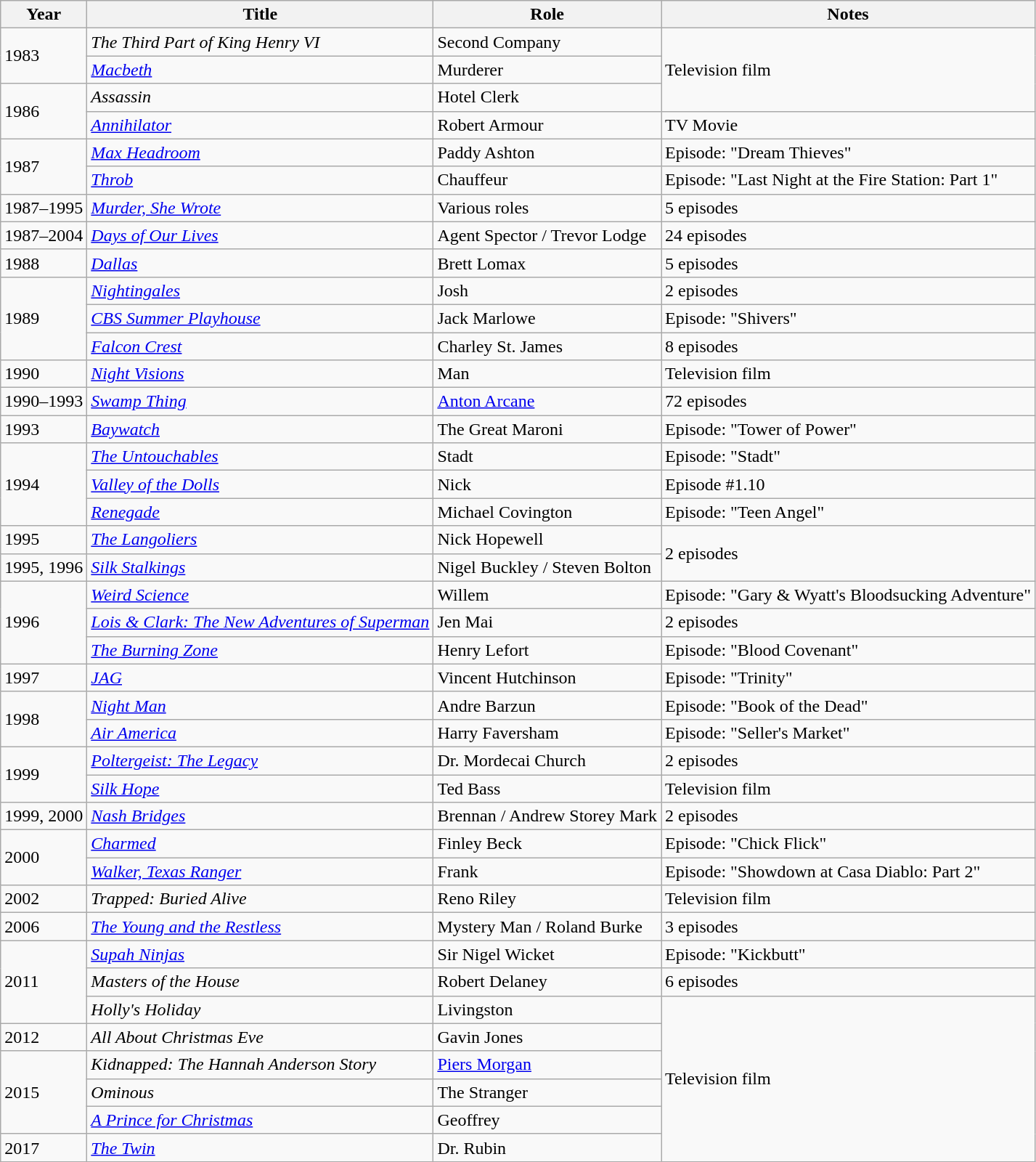<table class="wikitable sortable">
<tr>
<th>Year</th>
<th>Title</th>
<th>Role</th>
<th>Notes</th>
</tr>
<tr>
<td rowspan="2">1983</td>
<td><em>The Third Part of King Henry VI</em></td>
<td>Second Company</td>
<td rowspan="3">Television film</td>
</tr>
<tr>
<td><em><a href='#'>Macbeth</a></em></td>
<td>Murderer</td>
</tr>
<tr>
<td rowspan="2">1986</td>
<td><em>Assassin</em></td>
<td>Hotel Clerk</td>
</tr>
<tr>
<td><a href='#'><em>Annihilator</em></a></td>
<td>Robert Armour</td>
<td>TV Movie</td>
</tr>
<tr>
<td rowspan="2">1987</td>
<td><a href='#'><em>Max Headroom</em></a></td>
<td>Paddy Ashton</td>
<td>Episode: "Dream Thieves"</td>
</tr>
<tr>
<td><a href='#'><em>Throb</em></a></td>
<td>Chauffeur</td>
<td>Episode: "Last Night at the Fire Station: Part 1"</td>
</tr>
<tr>
<td>1987–1995</td>
<td><em><a href='#'>Murder, She Wrote</a></em></td>
<td>Various roles</td>
<td>5 episodes</td>
</tr>
<tr>
<td>1987–2004</td>
<td><em><a href='#'>Days of Our Lives</a></em></td>
<td>Agent Spector / Trevor Lodge</td>
<td>24 episodes</td>
</tr>
<tr>
<td>1988</td>
<td><em><a href='#'>Dallas</a></em></td>
<td>Brett Lomax</td>
<td>5 episodes</td>
</tr>
<tr>
<td rowspan="3">1989</td>
<td><a href='#'><em>Nightingales</em></a></td>
<td>Josh</td>
<td>2 episodes</td>
</tr>
<tr>
<td><em><a href='#'>CBS Summer Playhouse</a></em></td>
<td>Jack Marlowe</td>
<td>Episode: "Shivers"</td>
</tr>
<tr>
<td><em><a href='#'>Falcon Crest</a></em></td>
<td>Charley St. James</td>
<td>8 episodes</td>
</tr>
<tr>
<td>1990</td>
<td><a href='#'><em>Night Visions</em></a></td>
<td>Man</td>
<td>Television film</td>
</tr>
<tr>
<td>1990–1993</td>
<td><a href='#'><em>Swamp Thing</em></a></td>
<td><a href='#'>Anton Arcane</a></td>
<td>72 episodes</td>
</tr>
<tr>
<td>1993</td>
<td><em><a href='#'>Baywatch</a></em></td>
<td>The Great Maroni</td>
<td>Episode: "Tower of Power"</td>
</tr>
<tr>
<td rowspan="3">1994</td>
<td><a href='#'><em>The Untouchables</em></a></td>
<td>Stadt</td>
<td>Episode: "Stadt"</td>
</tr>
<tr>
<td><a href='#'><em>Valley of the Dolls</em></a></td>
<td>Nick</td>
<td>Episode #1.10</td>
</tr>
<tr>
<td><a href='#'><em>Renegade</em></a></td>
<td>Michael Covington</td>
<td>Episode: "Teen Angel"</td>
</tr>
<tr>
<td>1995</td>
<td><a href='#'><em>The Langoliers</em></a></td>
<td>Nick Hopewell</td>
<td rowspan="2">2 episodes</td>
</tr>
<tr>
<td>1995, 1996</td>
<td><em><a href='#'>Silk Stalkings</a></em></td>
<td>Nigel Buckley / Steven Bolton</td>
</tr>
<tr>
<td rowspan="3">1996</td>
<td><a href='#'><em>Weird Science</em></a></td>
<td>Willem</td>
<td>Episode: "Gary & Wyatt's Bloodsucking Adventure"</td>
</tr>
<tr>
<td><em><a href='#'>Lois & Clark: The New Adventures of Superman</a></em></td>
<td>Jen Mai</td>
<td>2 episodes</td>
</tr>
<tr>
<td><em><a href='#'>The Burning Zone</a></em></td>
<td>Henry Lefort</td>
<td>Episode: "Blood Covenant"</td>
</tr>
<tr>
<td>1997</td>
<td><a href='#'><em>JAG</em></a></td>
<td>Vincent Hutchinson</td>
<td>Episode: "Trinity"</td>
</tr>
<tr>
<td rowspan="2">1998</td>
<td><a href='#'><em>Night Man</em></a></td>
<td>Andre Barzun</td>
<td>Episode: "Book of the Dead"</td>
</tr>
<tr>
<td><a href='#'><em>Air America</em></a></td>
<td>Harry Faversham</td>
<td>Episode: "Seller's Market"</td>
</tr>
<tr>
<td rowspan="2">1999</td>
<td><em><a href='#'>Poltergeist: The Legacy</a></em></td>
<td>Dr. Mordecai Church</td>
<td>2 episodes</td>
</tr>
<tr>
<td><em><a href='#'>Silk Hope</a></em></td>
<td>Ted Bass</td>
<td>Television film</td>
</tr>
<tr>
<td>1999, 2000</td>
<td><em><a href='#'>Nash Bridges</a></em></td>
<td>Brennan / Andrew Storey Mark</td>
<td>2 episodes</td>
</tr>
<tr>
<td rowspan="2">2000</td>
<td><em><a href='#'>Charmed</a></em></td>
<td>Finley Beck</td>
<td>Episode: "Chick Flick"</td>
</tr>
<tr>
<td><em><a href='#'>Walker, Texas Ranger</a></em></td>
<td>Frank</td>
<td>Episode: "Showdown at Casa Diablo: Part 2"</td>
</tr>
<tr>
<td>2002</td>
<td><em>Trapped: Buried Alive</em></td>
<td>Reno Riley</td>
<td>Television film</td>
</tr>
<tr>
<td>2006</td>
<td><em><a href='#'>The Young and the Restless</a></em></td>
<td>Mystery Man / Roland Burke</td>
<td>3 episodes</td>
</tr>
<tr>
<td rowspan="3">2011</td>
<td><em><a href='#'>Supah Ninjas</a></em></td>
<td>Sir Nigel Wicket</td>
<td>Episode: "Kickbutt"</td>
</tr>
<tr>
<td><em>Masters of the House</em></td>
<td>Robert Delaney</td>
<td>6 episodes</td>
</tr>
<tr>
<td><em>Holly's Holiday</em></td>
<td>Livingston</td>
<td rowspan="6">Television film</td>
</tr>
<tr>
<td>2012</td>
<td><em>All About Christmas Eve</em></td>
<td>Gavin Jones</td>
</tr>
<tr>
<td rowspan="3">2015</td>
<td><em>Kidnapped: The Hannah Anderson Story</em></td>
<td><a href='#'>Piers Morgan</a></td>
</tr>
<tr>
<td><em>Ominous</em></td>
<td>The Stranger</td>
</tr>
<tr>
<td><em><a href='#'>A Prince for Christmas</a></em></td>
<td>Geoffrey</td>
</tr>
<tr>
<td>2017</td>
<td><a href='#'><em>The Twin</em></a></td>
<td>Dr. Rubin</td>
</tr>
</table>
